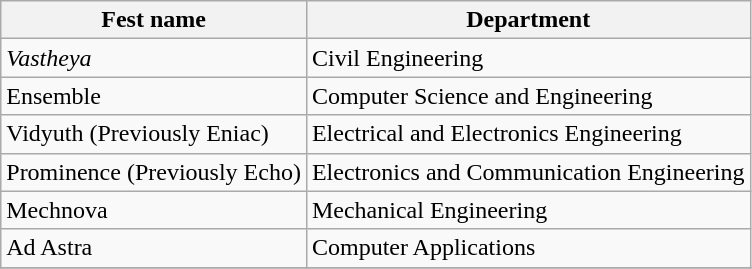<table class="wikitable">
<tr>
<th>Fest name</th>
<th>Department</th>
</tr>
<tr>
<td><em>Vastheya</em></td>
<td>Civil Engineering</td>
</tr>
<tr>
<td>Ensemble</td>
<td>Computer Science and Engineering</td>
</tr>
<tr>
<td>Vidyuth (Previously Eniac)</td>
<td>Electrical and Electronics Engineering</td>
</tr>
<tr>
<td>Prominence (Previously Echo)</td>
<td>Electronics and Communication Engineering</td>
</tr>
<tr>
<td>Mechnova</td>
<td>Mechanical Engineering</td>
</tr>
<tr>
<td>Ad Astra</td>
<td>Computer Applications</td>
</tr>
<tr>
</tr>
</table>
